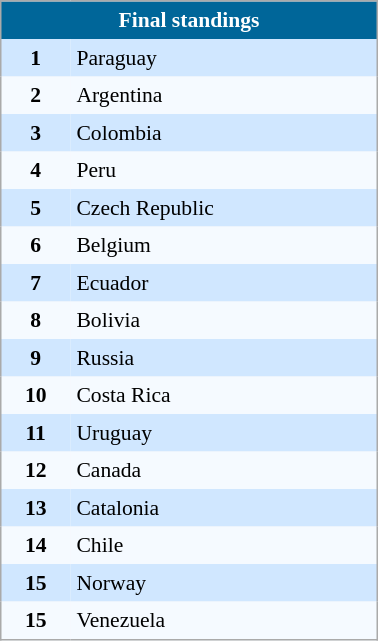<table align=center cellpadding="4" cellspacing="0" style="background: #f9f9f9; border: 1px #aaa solid; border-collapse: collapse; font-size: 90%;" width=20%>
<tr align=center bgcolor=#006699 style="color:white;">
<th width=100% colspan=2>Final standings</th>
</tr>
<tr align=center bgcolor=#D0E7FF>
<td><strong>1</strong></td>
<td align=left> Paraguay</td>
</tr>
<tr align=center bgcolor=#F5FAFF>
<td><strong>2</strong></td>
<td align=left> Argentina</td>
</tr>
<tr align=center bgcolor=#D0E7FF>
<td><strong>3</strong></td>
<td align=left> Colombia</td>
</tr>
<tr align=center bgcolor=#F5FAFF>
<td><strong>4</strong></td>
<td align=left> Peru</td>
</tr>
<tr align=center bgcolor=#D0E7FF>
<td><strong>5</strong></td>
<td align=left> Czech Republic</td>
</tr>
<tr align=center bgcolor=#F5FAFF>
<td><strong>6</strong></td>
<td align=left> Belgium</td>
</tr>
<tr align=center bgcolor=#D0E7FF>
<td><strong>7</strong></td>
<td align=left> Ecuador</td>
</tr>
<tr align=center bgcolor=#F5FAFF>
<td><strong>8</strong></td>
<td align=left> Bolivia</td>
</tr>
<tr align=center bgcolor=#D0E7FF>
<td><strong>9</strong></td>
<td align=left> Russia</td>
</tr>
<tr align=center bgcolor=#F5FAFF>
<td><strong>10</strong></td>
<td align=left> Costa Rica</td>
</tr>
<tr align=center bgcolor=#D0E7FF>
<td><strong>11</strong></td>
<td align=left> Uruguay</td>
</tr>
<tr align=center bgcolor=#F5FAFF>
<td><strong>12</strong></td>
<td align=left> Canada</td>
</tr>
<tr align=center bgcolor=#D0E7FF>
<td><strong>13</strong></td>
<td align=left> Catalonia</td>
</tr>
<tr align=center bgcolor=#F5FAFF>
<td><strong>14</strong></td>
<td align=left> Chile</td>
</tr>
<tr align=center bgcolor=#D0E7FF>
<td><strong>15</strong></td>
<td align=left> Norway</td>
</tr>
<tr align=center bgcolor=#F5FAFF>
<td><strong>15</strong></td>
<td align=left> Venezuela</td>
</tr>
</table>
